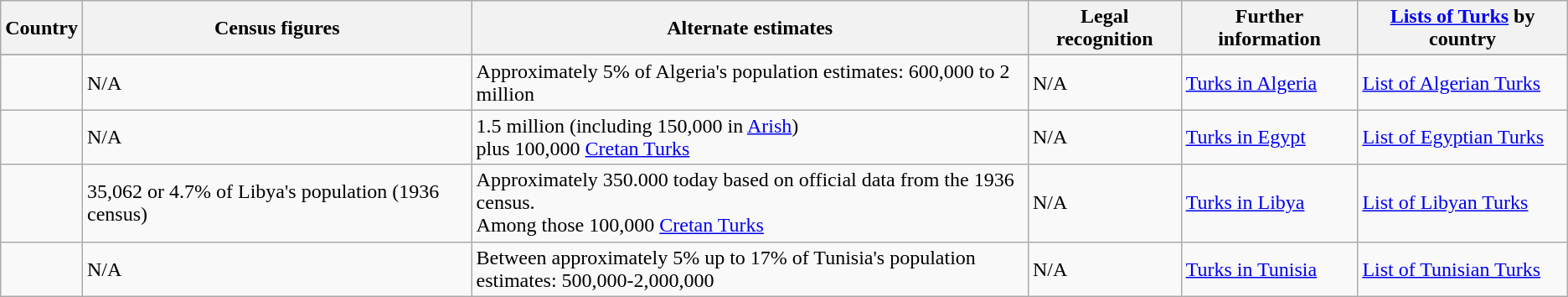<table class="wikitable sortable">
<tr>
<th>Country</th>
<th>Census figures</th>
<th>Alternate estimates</th>
<th>Legal recognition</th>
<th>Further information</th>
<th><a href='#'>Lists of Turks</a> by country</th>
</tr>
<tr>
</tr>
<tr>
<td></td>
<td>N/A</td>
<td>Approximately 5% of Algeria's population estimates: 600,000 to 2 million  <br></td>
<td>N/A</td>
<td><a href='#'>Turks in Algeria</a></td>
<td><a href='#'>List of Algerian Turks</a></td>
</tr>
<tr>
<td></td>
<td>N/A</td>
<td>1.5 million (including 150,000 in <a href='#'>Arish</a>) <br> plus 100,000 <a href='#'>Cretan Turks</a></td>
<td>N/A</td>
<td><a href='#'>Turks in Egypt</a></td>
<td><a href='#'>List of Egyptian Turks</a></td>
</tr>
<tr>
<td></td>
<td>35,062 or 4.7% of Libya's population (1936 census) <br></td>
<td>Approximately 350.000 today based on official data from the 1936 census.<br> Among those 100,000 <a href='#'>Cretan Turks</a></td>
<td>N/A</td>
<td><a href='#'>Turks in Libya</a></td>
<td><a href='#'>List of Libyan Turks</a></td>
</tr>
<tr>
<td></td>
<td>N/A</td>
<td>Between approximately 5% up to 17% of Tunisia's population <br> estimates: 500,000-2,000,000</td>
<td>N/A</td>
<td><a href='#'>Turks in Tunisia</a></td>
<td><a href='#'>List of Tunisian Turks</a></td>
</tr>
</table>
